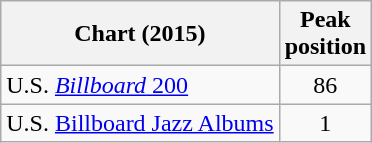<table class="wikitable sortable">
<tr>
<th align="left">Chart (2015)</th>
<th style="text-align:center;">Peak<br>position</th>
</tr>
<tr>
<td align="left">U.S. <a href='#'><em>Billboard</em> 200</a></td>
<td style="text-align:center;">86</td>
</tr>
<tr>
<td align="left">U.S. <a href='#'>Billboard Jazz Albums</a></td>
<td style="text-align:center;">1</td>
</tr>
</table>
